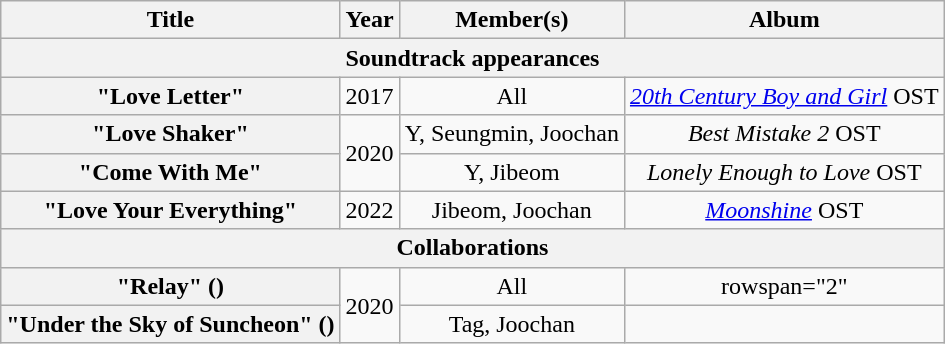<table class="wikitable plainrowheaders" style="text-align:center">
<tr>
<th scope="col">Title</th>
<th scope="col">Year</th>
<th scope="col">Member(s)</th>
<th scope="col">Album</th>
</tr>
<tr>
<th colspan="6">Soundtrack appearances</th>
</tr>
<tr>
<th scope="row">"Love Letter"</th>
<td>2017</td>
<td>All</td>
<td><em><a href='#'>20th Century Boy and Girl</a></em> OST</td>
</tr>
<tr>
<th scope="row">"Love Shaker"</th>
<td rowspan="2">2020</td>
<td>Y, Seungmin, Joochan</td>
<td><em>Best Mistake 2</em> OST</td>
</tr>
<tr>
<th scope="row">"Come With Me"</th>
<td>Y, Jibeom</td>
<td><em>Lonely Enough to Love</em> OST</td>
</tr>
<tr>
<th scope="row">"Love Your Everything"</th>
<td>2022</td>
<td>Jibeom, Joochan</td>
<td><em><a href='#'>Moonshine</a></em> OST</td>
</tr>
<tr>
<th colspan="6">Collaborations</th>
</tr>
<tr>
<th scope="row">"Relay" ()<br></th>
<td rowspan="2">2020</td>
<td>All</td>
<td>rowspan="2" </td>
</tr>
<tr>
<th scope="row">"Under the Sky of Suncheon" ()<br></th>
<td>Tag, Joochan</td>
</tr>
</table>
